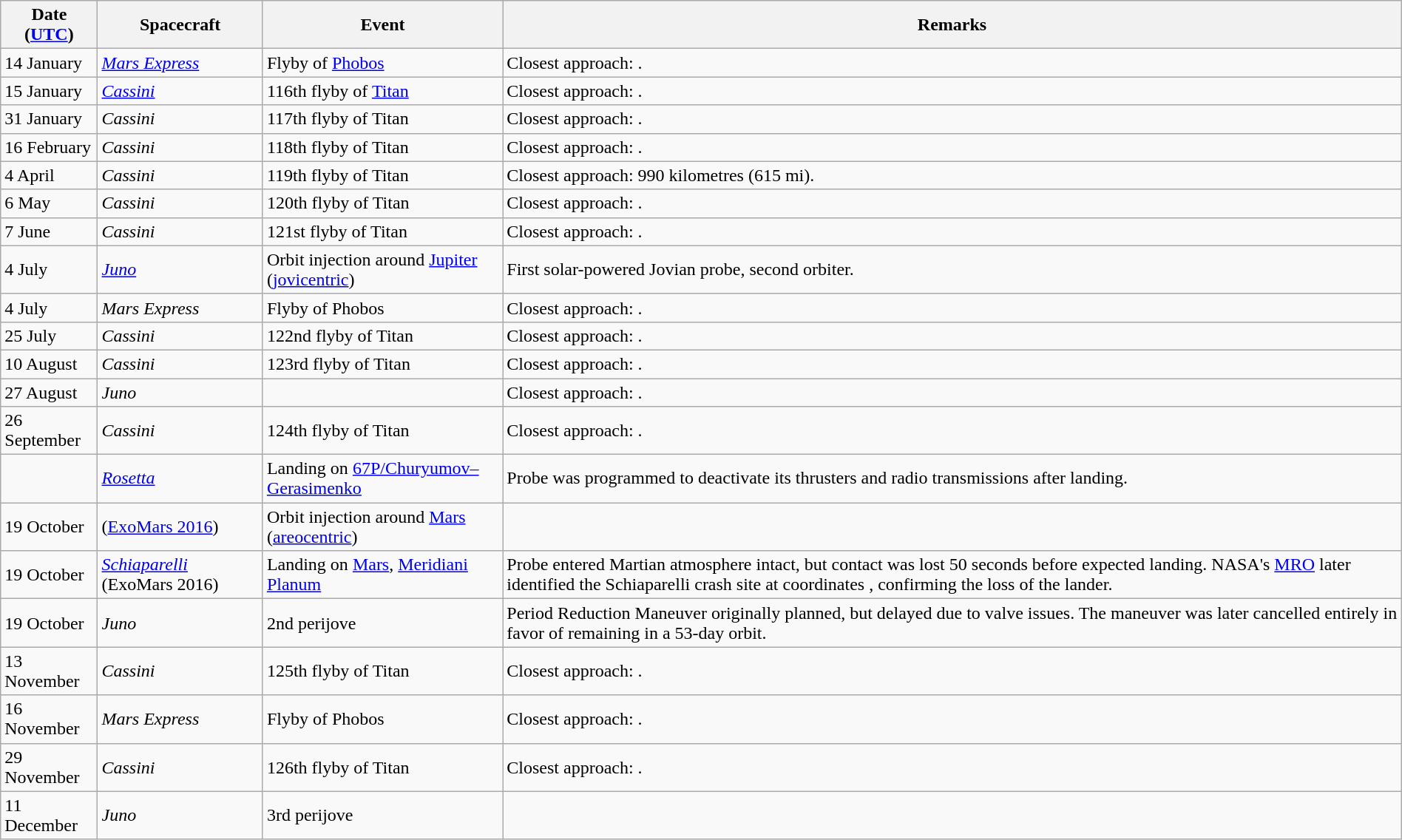<table class="wikitable" style="width:100%;">
<tr>
<th>Date (<a href='#'>UTC</a>)</th>
<th>Spacecraft</th>
<th>Event</th>
<th>Remarks</th>
</tr>
<tr>
<td>14 January</td>
<td><em><a href='#'>Mars Express</a></em></td>
<td>Flyby of <a href='#'>Phobos</a></td>
<td>Closest approach: .</td>
</tr>
<tr>
<td>15 January</td>
<td><a href='#'><em>Cassini</em></a></td>
<td>116th flyby of <a href='#'>Titan</a></td>
<td>Closest approach: .</td>
</tr>
<tr>
<td>31 January</td>
<td><em>Cassini</em></td>
<td>117th flyby of Titan</td>
<td>Closest approach: .</td>
</tr>
<tr>
<td>16 February</td>
<td><em>Cassini</em></td>
<td>118th flyby of Titan</td>
<td>Closest approach: .</td>
</tr>
<tr>
<td>4 April</td>
<td><em>Cassini</em></td>
<td>119th flyby of Titan</td>
<td>Closest approach: 990 kilometres (615 mi).</td>
</tr>
<tr>
<td>6 May</td>
<td><em>Cassini</em></td>
<td>120th flyby of Titan</td>
<td>Closest approach: .</td>
</tr>
<tr>
<td>7 June</td>
<td><em>Cassini</em></td>
<td>121st flyby of Titan</td>
<td>Closest approach: .</td>
</tr>
<tr>
<td>4 July</td>
<td><a href='#'><em>Juno</em></a></td>
<td>Orbit injection around <a href='#'>Jupiter</a> (<a href='#'>jovicentric</a>)</td>
<td>First solar-powered Jovian probe, second orbiter.</td>
</tr>
<tr>
<td>4 July</td>
<td><em>Mars Express</em></td>
<td>Flyby of Phobos</td>
<td>Closest approach: .</td>
</tr>
<tr>
<td>25 July</td>
<td><em>Cassini</em></td>
<td>122nd flyby of Titan</td>
<td>Closest approach: .</td>
</tr>
<tr>
<td>10 August</td>
<td><em>Cassini</em></td>
<td>123rd flyby of Titan</td>
<td>Closest approach: .</td>
</tr>
<tr>
<td>27 August</td>
<td><em>Juno</em></td>
<td></td>
<td>Closest approach: .</td>
</tr>
<tr>
<td>26 September</td>
<td><em>Cassini</em></td>
<td>124th flyby of Titan</td>
<td>Closest approach: .</td>
</tr>
<tr>
<td></td>
<td><a href='#'><em>Rosetta</em></a></td>
<td>Landing on <a href='#'>67P/Churyumov–Gerasimenko</a></td>
<td>Probe was programmed to deactivate its thrusters and radio transmissions after landing.</td>
</tr>
<tr>
<td>19 October</td>
<td> (<a href='#'>ExoMars 2016</a>)</td>
<td>Orbit injection around <a href='#'>Mars</a> (<a href='#'>areocentric</a>)</td>
<td></td>
</tr>
<tr>
<td>19 October</td>
<td><a href='#'><em>Schiaparelli</em></a> (ExoMars 2016)</td>
<td>Landing on <a href='#'>Mars</a>, <a href='#'>Meridiani Planum</a></td>
<td>Probe entered Martian atmosphere intact, but contact was lost 50 seconds before expected landing. NASA's <a href='#'>MRO</a> later identified the Schiaparelli crash site at coordinates , confirming the loss of the lander.</td>
</tr>
<tr>
<td>19 October</td>
<td><em>Juno</em></td>
<td>2nd perijove</td>
<td>Period Reduction Maneuver originally planned, but delayed due to valve issues. The maneuver was later cancelled entirely in favor of remaining in a 53-day orbit.</td>
</tr>
<tr>
<td>13 November</td>
<td><em>Cassini</em></td>
<td>125th flyby of Titan</td>
<td>Closest approach: .</td>
</tr>
<tr>
<td>16 November</td>
<td><em>Mars Express</em></td>
<td>Flyby of Phobos</td>
<td>Closest approach: .</td>
</tr>
<tr>
<td>29 November</td>
<td><em>Cassini</em></td>
<td>126th flyby of Titan</td>
<td>Closest approach: .</td>
</tr>
<tr>
<td>11 December</td>
<td><em>Juno</em></td>
<td>3rd perijove</td>
<td></td>
</tr>
</table>
